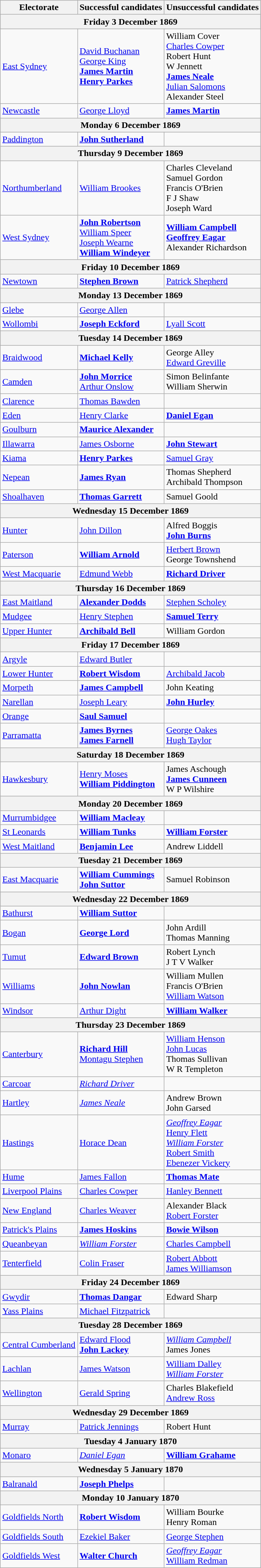<table class="wikitable">
<tr>
<th>Electorate</th>
<th>Successful candidates</th>
<th>Unsuccessful candidates</th>
</tr>
<tr bgcolor="#cccccc">
<th colspan=3>Friday 3 December 1869</th>
</tr>
<tr>
<td><a href='#'>East Sydney</a></td>
<td><a href='#'>David Buchanan</a> <br> <a href='#'>George King</a> <br> <strong><a href='#'>James Martin</a></strong> <br> <strong><a href='#'>Henry Parkes</a></strong></td>
<td>William Cover <br> <a href='#'>Charles Cowper</a> <br> Robert Hunt <br> W Jennett <br> <strong><a href='#'>James Neale</a></strong> <br> <a href='#'>Julian Salomons</a> <br> Alexander Steel</td>
</tr>
<tr>
<td><a href='#'>Newcastle</a></td>
<td><a href='#'>George Lloyd</a></td>
<td><strong><a href='#'>James Martin</a></strong></td>
</tr>
<tr bgcolor="#cccccc">
<th colspan=3>Monday 6 December 1869</th>
</tr>
<tr>
<td><a href='#'>Paddington</a></td>
<td><strong><a href='#'>John Sutherland</a></strong></td>
<td></td>
</tr>
<tr bgcolor="#cccccc">
<th colspan=3>Thursday 9 December 1869</th>
</tr>
<tr>
<td><a href='#'>Northumberland</a></td>
<td><a href='#'>William Brookes</a></td>
<td>Charles Cleveland <br> Samuel Gordon <br> Francis O'Brien <br> F J Shaw <br> Joseph Ward</td>
</tr>
<tr>
<td><a href='#'>West Sydney</a></td>
<td><strong><a href='#'>John Robertson</a></strong> <br> <a href='#'>William Speer</a> <br> <a href='#'>Joseph Wearne</a> <br> <strong><a href='#'>William Windeyer</a></strong></td>
<td><strong><a href='#'>William Campbell</a></strong> <br> <strong><a href='#'>Geoffrey Eagar</a></strong> <br> Alexander Richardson</td>
</tr>
<tr bgcolor="#cccccc">
<th colspan=3>Friday 10 December 1869</th>
</tr>
<tr>
<td><a href='#'>Newtown</a></td>
<td><strong><a href='#'>Stephen Brown</a></strong></td>
<td><a href='#'>Patrick Shepherd</a></td>
</tr>
<tr bgcolor="#cccccc">
<th colspan=3>Monday 13 December 1869</th>
</tr>
<tr>
<td><a href='#'>Glebe</a></td>
<td><a href='#'>George Allen</a></td>
<td></td>
</tr>
<tr>
<td><a href='#'>Wollombi</a></td>
<td><strong><a href='#'>Joseph Eckford</a></strong></td>
<td><a href='#'>Lyall Scott</a></td>
</tr>
<tr bgcolor="#cccccc">
<th colspan=3>Tuesday 14 December 1869</th>
</tr>
<tr>
<td><a href='#'>Braidwood</a></td>
<td><strong><a href='#'>Michael Kelly</a></strong></td>
<td>George Alley <br> <a href='#'>Edward Greville</a></td>
</tr>
<tr>
<td><a href='#'>Camden</a></td>
<td><strong><a href='#'>John Morrice</a></strong> <br> <a href='#'>Arthur Onslow</a></td>
<td>Simon Belinfante <br> William Sherwin</td>
</tr>
<tr>
<td><a href='#'>Clarence</a></td>
<td><a href='#'>Thomas Bawden</a></td>
<td></td>
</tr>
<tr>
<td><a href='#'>Eden</a></td>
<td><a href='#'>Henry Clarke</a></td>
<td><strong><a href='#'>Daniel Egan</a></strong></td>
</tr>
<tr>
<td><a href='#'>Goulburn</a></td>
<td><strong><a href='#'>Maurice Alexander</a></strong></td>
<td></td>
</tr>
<tr>
<td><a href='#'>Illawarra</a></td>
<td><a href='#'>James Osborne</a></td>
<td><strong><a href='#'>John Stewart</a></strong></td>
</tr>
<tr>
<td><a href='#'>Kiama</a></td>
<td><strong><a href='#'>Henry Parkes</a></strong></td>
<td><a href='#'>Samuel Gray</a></td>
</tr>
<tr>
<td><a href='#'>Nepean</a></td>
<td><strong><a href='#'>James Ryan</a></strong></td>
<td>Thomas Shepherd <br> Archibald Thompson</td>
</tr>
<tr>
<td><a href='#'>Shoalhaven</a></td>
<td><strong><a href='#'>Thomas Garrett</a></strong></td>
<td>Samuel Goold</td>
</tr>
<tr bgcolor="#cccccc">
<th colspan=3>Wednesday 15 December 1869</th>
</tr>
<tr>
<td><a href='#'>Hunter</a></td>
<td><a href='#'>John Dillon</a></td>
<td>Alfred Boggis <br> <strong><a href='#'>John Burns</a></strong></td>
</tr>
<tr>
<td><a href='#'>Paterson</a></td>
<td><strong><a href='#'>William Arnold</a></strong></td>
<td><a href='#'>Herbert Brown</a> <br> George Townshend</td>
</tr>
<tr>
<td><a href='#'>West Macquarie</a></td>
<td><a href='#'>Edmund Webb</a></td>
<td><strong><a href='#'>Richard Driver</a></strong></td>
</tr>
<tr bgcolor="#cccccc">
<th colspan=3>Thursday 16 December 1869</th>
</tr>
<tr>
<td><a href='#'>East Maitland</a></td>
<td><strong><a href='#'>Alexander Dodds</a></strong></td>
<td><a href='#'>Stephen Scholey</a></td>
</tr>
<tr>
<td><a href='#'>Mudgee</a></td>
<td><a href='#'>Henry Stephen</a></td>
<td><strong><a href='#'>Samuel Terry</a></strong></td>
</tr>
<tr>
<td><a href='#'>Upper Hunter</a></td>
<td><strong><a href='#'>Archibald Bell</a></strong></td>
<td>William Gordon</td>
</tr>
<tr bgcolor="#cccccc">
<th colspan=3>Friday 17 December 1869</th>
</tr>
<tr>
<td><a href='#'>Argyle</a></td>
<td><a href='#'>Edward Butler</a></td>
<td></td>
</tr>
<tr>
<td><a href='#'>Lower Hunter</a></td>
<td><strong><a href='#'>Robert Wisdom</a></strong></td>
<td><a href='#'>Archibald Jacob</a></td>
</tr>
<tr>
<td><a href='#'>Morpeth</a></td>
<td><strong><a href='#'>James Campbell</a></strong></td>
<td>John Keating</td>
</tr>
<tr>
<td><a href='#'>Narellan</a></td>
<td><a href='#'>Joseph Leary</a></td>
<td><strong><a href='#'>John Hurley</a></strong></td>
</tr>
<tr>
<td><a href='#'>Orange</a></td>
<td><strong><a href='#'>Saul Samuel</a></strong></td>
<td></td>
</tr>
<tr>
<td><a href='#'>Parramatta</a></td>
<td><strong><a href='#'>James Byrnes</a></strong> <br> <strong><a href='#'>James Farnell</a></strong></td>
<td><a href='#'>George Oakes</a> <br> <a href='#'>Hugh Taylor</a></td>
</tr>
<tr bgcolor="#cccccc">
<th colspan=3>Saturday 18 December 1869</th>
</tr>
<tr>
<td><a href='#'>Hawkesbury</a></td>
<td><a href='#'>Henry Moses</a> <br> <strong><a href='#'>William Piddington</a></strong></td>
<td>James Aschough <br> <strong><a href='#'>James Cunneen</a></strong> <br> W P Wilshire</td>
</tr>
<tr bgcolor="#cccccc">
<th colspan=3>Monday 20 December 1869</th>
</tr>
<tr>
<td><a href='#'>Murrumbidgee</a></td>
<td><strong><a href='#'>William Macleay</a></strong></td>
<td></td>
</tr>
<tr>
<td><a href='#'>St Leonards</a></td>
<td><strong><a href='#'>William Tunks</a></strong></td>
<td><strong><a href='#'>William Forster</a></strong></td>
</tr>
<tr>
<td><a href='#'>West Maitland</a></td>
<td><strong><a href='#'>Benjamin Lee</a></strong></td>
<td>Andrew Liddell</td>
</tr>
<tr bgcolor="#cccccc">
<th colspan=3>Tuesday 21 December 1869</th>
</tr>
<tr>
<td><a href='#'>East Macquarie</a></td>
<td><strong><a href='#'>William Cummings</a></strong> <br> <strong><a href='#'>John Suttor</a></strong></td>
<td>Samuel Robinson</td>
</tr>
<tr bgcolor="#cccccc">
<th colspan=3>Wednesday 22 December 1869</th>
</tr>
<tr>
<td><a href='#'>Bathurst</a></td>
<td><strong><a href='#'>William Suttor</a></strong></td>
<td></td>
</tr>
<tr>
<td><a href='#'>Bogan</a></td>
<td><strong><a href='#'>George Lord</a></strong></td>
<td>John Ardill <br> Thomas Manning</td>
</tr>
<tr>
<td><a href='#'>Tumut</a></td>
<td><strong><a href='#'>Edward Brown</a></strong></td>
<td>Robert Lynch <br> J T V Walker</td>
</tr>
<tr>
<td><a href='#'>Williams</a></td>
<td><strong><a href='#'>John Nowlan</a></strong></td>
<td>William Mullen <br> Francis O'Brien <br> <a href='#'>William Watson</a></td>
</tr>
<tr>
<td><a href='#'>Windsor</a></td>
<td><a href='#'>Arthur Dight</a></td>
<td><strong><a href='#'>William Walker</a></strong></td>
</tr>
<tr bgcolor="#cccccc">
<th colspan=3>Thursday 23 December 1869</th>
</tr>
<tr>
<td><a href='#'>Canterbury</a></td>
<td><strong><a href='#'>Richard Hill</a></strong> <br> <a href='#'>Montagu Stephen</a></td>
<td><a href='#'>William Henson</a> <br> <a href='#'>John Lucas</a> <br> Thomas Sullivan <br> W R Templeton</td>
</tr>
<tr>
<td><a href='#'>Carcoar</a></td>
<td><em><a href='#'>Richard Driver</a></em></td>
<td></td>
</tr>
<tr>
<td><a href='#'>Hartley</a></td>
<td><em><a href='#'>James Neale</a></em></td>
<td>Andrew Brown <br> John Garsed</td>
</tr>
<tr>
<td><a href='#'>Hastings</a></td>
<td><a href='#'>Horace Dean</a></td>
<td><em><a href='#'>Geoffrey Eagar</a></em> <br> <a href='#'>Henry Flett</a> <br> <em><a href='#'>William Forster</a></em> <br> <a href='#'>Robert Smith</a> <br> <a href='#'>Ebenezer Vickery</a></td>
</tr>
<tr>
<td><a href='#'>Hume</a></td>
<td><a href='#'>James Fallon</a></td>
<td><strong><a href='#'>Thomas Mate</a></strong></td>
</tr>
<tr>
<td><a href='#'>Liverpool Plains</a></td>
<td><a href='#'>Charles Cowper</a></td>
<td><a href='#'>Hanley Bennett</a></td>
</tr>
<tr>
<td><a href='#'>New England</a></td>
<td><a href='#'>Charles Weaver</a></td>
<td>Alexander Black <br> <a href='#'>Robert Forster</a></td>
</tr>
<tr>
<td><a href='#'>Patrick's Plains</a></td>
<td><strong><a href='#'>James Hoskins</a></strong></td>
<td><strong><a href='#'>Bowie Wilson</a></strong></td>
</tr>
<tr>
<td><a href='#'>Queanbeyan</a></td>
<td><em><a href='#'>William Forster</a></em></td>
<td><a href='#'>Charles Campbell</a></td>
</tr>
<tr>
<td><a href='#'>Tenterfield</a></td>
<td><a href='#'>Colin Fraser</a></td>
<td><a href='#'>Robert Abbott</a> <br> <a href='#'>James Williamson</a></td>
</tr>
<tr bgcolor="#cccccc">
<th colspan=3>Friday 24 December 1869</th>
</tr>
<tr>
<td><a href='#'>Gwydir</a></td>
<td><strong><a href='#'>Thomas Dangar</a></strong></td>
<td>Edward Sharp</td>
</tr>
<tr>
<td><a href='#'>Yass Plains</a></td>
<td><a href='#'>Michael Fitzpatrick</a></td>
<td></td>
</tr>
<tr bgcolor="#cccccc">
<th colspan=3>Tuesday 28 December 1869</th>
</tr>
<tr>
<td><a href='#'>Central Cumberland</a></td>
<td><a href='#'>Edward Flood</a> <br> <strong><a href='#'>John Lackey</a></strong></td>
<td><em><a href='#'>William Campbell</a></em> <br> James Jones</td>
</tr>
<tr>
<td><a href='#'>Lachlan</a></td>
<td><a href='#'>James Watson</a></td>
<td><a href='#'>William Dalley</a> <br> <em><a href='#'>William Forster</a></em></td>
</tr>
<tr>
<td><a href='#'>Wellington</a></td>
<td><a href='#'>Gerald Spring</a></td>
<td>Charles Blakefield <br> <a href='#'>Andrew Ross</a></td>
</tr>
<tr bgcolor="#cccccc">
<th colspan=3>Wednesday 29 December 1869</th>
</tr>
<tr>
<td><a href='#'>Murray</a></td>
<td><a href='#'>Patrick Jennings</a></td>
<td>Robert Hunt</td>
</tr>
<tr bgcolor="#cccccc">
<th colspan=3>Tuesday 4 January 1870</th>
</tr>
<tr>
<td><a href='#'>Monaro</a></td>
<td><em><a href='#'>Daniel Egan</a></em></td>
<td><strong><a href='#'>William Grahame</a></strong></td>
</tr>
<tr bgcolor="#cccccc">
<th colspan=3>Wednesday 5 January 1870</th>
</tr>
<tr>
<td><a href='#'>Balranald</a></td>
<td><strong><a href='#'>Joseph Phelps</a></strong></td>
<td></td>
</tr>
<tr bgcolor="#cccccc">
<th colspan=3>Monday 10 January 1870</th>
</tr>
<tr>
<td><a href='#'>Goldfields North</a></td>
<td><strong><a href='#'>Robert Wisdom</a></strong></td>
<td>William Bourke <br> Henry Roman</td>
</tr>
<tr>
<td><a href='#'>Goldfields South</a></td>
<td><a href='#'>Ezekiel Baker</a></td>
<td><a href='#'>George Stephen</a></td>
</tr>
<tr>
<td><a href='#'>Goldfields West</a></td>
<td><strong><a href='#'>Walter Church</a></strong></td>
<td><em><a href='#'>Geoffrey Eagar</a></em> <br> <a href='#'>William Redman</a></td>
</tr>
</table>
